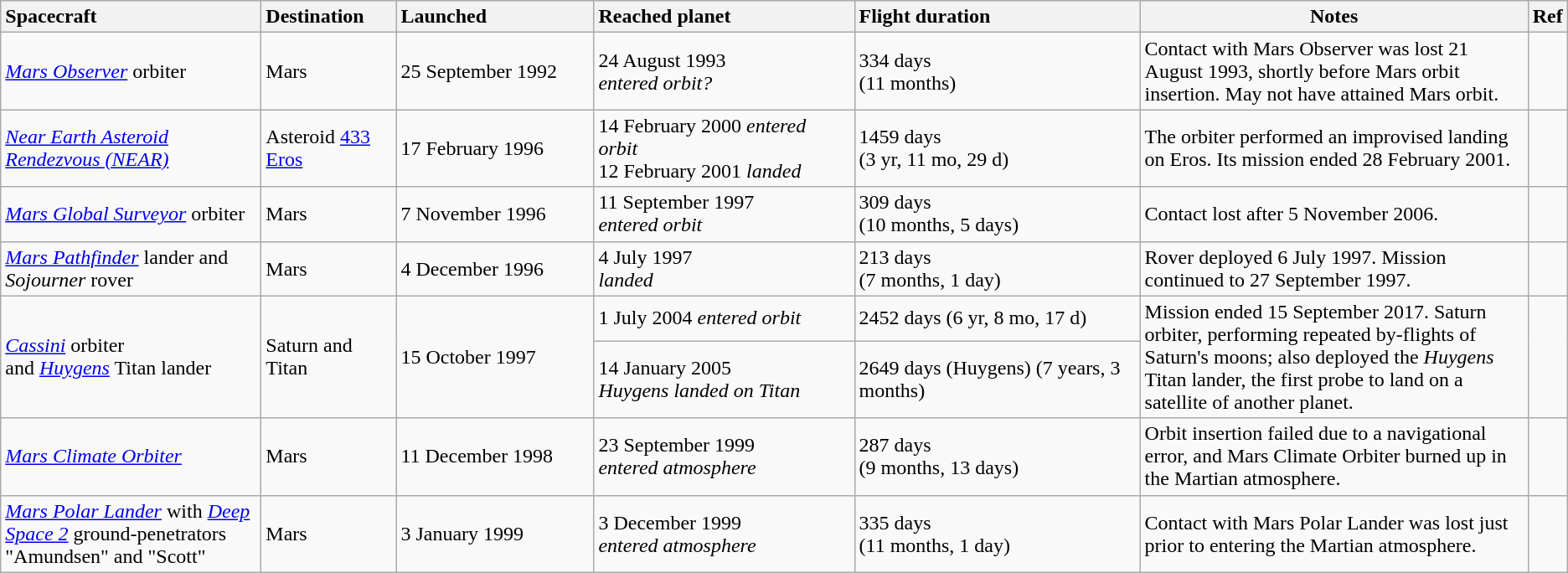<table class="wikitable">
<tr>
<th style="text-align:left; width:200px;">Spacecraft</th>
<th style="text-align:left; width:100px;">Destination</th>
<th style="text-align:left; width:150px;">Launched</th>
<th style="text-align:left; width:200px;">Reached planet</th>
<th style="text-align:left; width:220px;">Flight duration</th>
<th>Notes</th>
<th>Ref</th>
</tr>
<tr>
<td><em><a href='#'>Mars Observer</a></em> orbiter</td>
<td>Mars</td>
<td>25 September 1992</td>
<td>24 August 1993<br><em>entered orbit?</em></td>
<td>334 days<br>(11 months)</td>
<td>Contact with Mars Observer was lost 21 August 1993, shortly before Mars orbit insertion. May not have attained Mars orbit.</td>
<td></td>
</tr>
<tr>
<td><em><a href='#'>Near Earth Asteroid Rendezvous (NEAR)</a></em></td>
<td>Asteroid <a href='#'>433 Eros</a></td>
<td>17 February 1996</td>
<td>14 February 2000 <em>entered orbit</em><br>12 February 2001 <em>landed</em></td>
<td>1459 days<br>(3 yr, 11 mo, 29 d)</td>
<td>The orbiter performed an improvised landing on Eros.  Its mission ended 28 February 2001.</td>
<td></td>
</tr>
<tr>
<td><em><a href='#'>Mars Global Surveyor</a></em> orbiter</td>
<td>Mars</td>
<td>7 November 1996</td>
<td>11 September 1997<br><em>entered orbit</em></td>
<td>309 days<br>(10 months, 5 days)</td>
<td>Contact lost after 5 November 2006.</td>
<td></td>
</tr>
<tr>
<td><em><a href='#'>Mars Pathfinder</a></em> lander and <em>Sojourner</em> rover</td>
<td>Mars</td>
<td>4 December 1996</td>
<td>4 July 1997<br><em>landed</em></td>
<td>213 days<br>(7 months, 1 day)</td>
<td>Rover deployed 6 July 1997. Mission continued to 27 September 1997.</td>
<td></td>
</tr>
<tr>
<td rowspan=2><em><a href='#'>Cassini</a></em> orbiter<br>and <em><a href='#'>Huygens</a></em> Titan lander</td>
<td rowspan=2>Saturn and Titan</td>
<td rowspan=2>15 October 1997</td>
<td>1 July 2004 <em>entered orbit</em></td>
<td>2452 days (6 yr, 8 mo, 17 d)</td>
<td rowspan=2>Mission ended 15 September 2017. Saturn orbiter, performing repeated by-flights of Saturn's moons; also deployed the <em>Huygens</em> Titan lander, the first probe to land on a satellite of another planet.</td>
<td rowspan=2></td>
</tr>
<tr>
<td>14 January 2005<br><em>Huygens landed on Titan</em></td>
<td>2649 days (Huygens) (7 years, 3 months)</td>
</tr>
<tr>
<td><em><a href='#'>Mars Climate Orbiter</a></em></td>
<td>Mars</td>
<td>11 December 1998</td>
<td>23 September 1999<br><em>entered atmosphere</em></td>
<td>287 days<br>(9 months, 13 days)</td>
<td>Orbit insertion failed due to a navigational error, and Mars Climate Orbiter burned up in the Martian atmosphere.</td>
<td></td>
</tr>
<tr>
<td><em><a href='#'>Mars Polar Lander</a></em> with <em><a href='#'>Deep Space 2</a></em> ground-penetrators "Amundsen" and "Scott"</td>
<td>Mars</td>
<td>3 January 1999</td>
<td>3 December 1999<br><em>entered atmosphere</em></td>
<td>335 days<br>(11 months, 1 day)</td>
<td>Contact with Mars Polar Lander was lost just prior to entering the Martian atmosphere.</td>
<td></td>
</tr>
</table>
